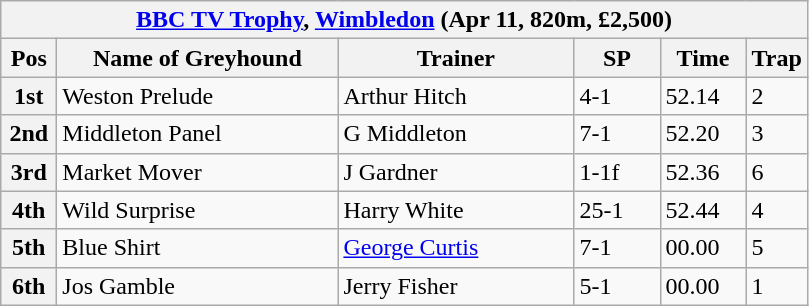<table class="wikitable">
<tr>
<th colspan="6"><a href='#'>BBC TV Trophy</a>, <a href='#'>Wimbledon</a> (Apr 11, 820m, £2,500)</th>
</tr>
<tr>
<th width=30>Pos</th>
<th width=180>Name of Greyhound</th>
<th width=150>Trainer</th>
<th width=50>SP</th>
<th width=50>Time</th>
<th width=30>Trap</th>
</tr>
<tr>
<th>1st</th>
<td>Weston Prelude</td>
<td>Arthur Hitch</td>
<td>4-1</td>
<td>52.14</td>
<td>2</td>
</tr>
<tr>
<th>2nd</th>
<td>Middleton Panel</td>
<td>G Middleton</td>
<td>7-1</td>
<td>52.20</td>
<td>3</td>
</tr>
<tr>
<th>3rd</th>
<td>Market Mover</td>
<td>J Gardner</td>
<td>1-1f</td>
<td>52.36</td>
<td>6</td>
</tr>
<tr>
<th>4th</th>
<td>Wild Surprise</td>
<td>Harry White</td>
<td>25-1</td>
<td>52.44</td>
<td>4</td>
</tr>
<tr>
<th>5th</th>
<td>Blue Shirt</td>
<td><a href='#'>George Curtis</a></td>
<td>7-1</td>
<td>00.00</td>
<td>5</td>
</tr>
<tr>
<th>6th</th>
<td>Jos Gamble</td>
<td>Jerry Fisher</td>
<td>5-1</td>
<td>00.00</td>
<td>1</td>
</tr>
</table>
